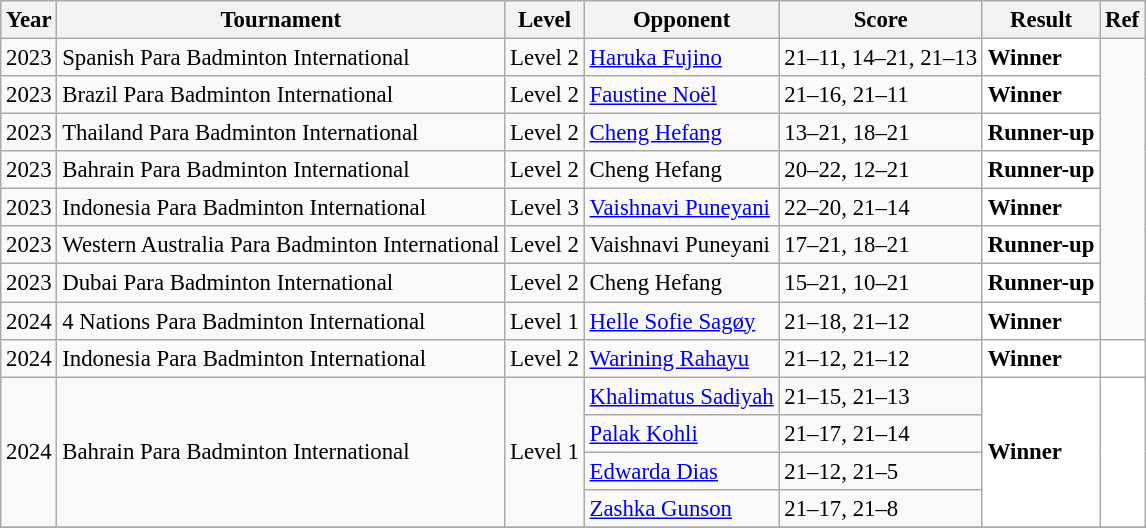<table class="sortable wikitable" style="font-size: 95%;">
<tr>
<th>Year</th>
<th>Tournament</th>
<th>Level</th>
<th>Opponent</th>
<th>Score</th>
<th>Result</th>
<th>Ref</th>
</tr>
<tr>
<td align="center">2023</td>
<td align="left">Spanish Para Badminton International</td>
<td align="left">Level 2</td>
<td align="left"> <a href='#'>Haruka Fujino</a></td>
<td align="left">21–11, 14–21, 21–13</td>
<td style="text-align:left; background:white"> <strong>Winner</strong></td>
</tr>
<tr>
<td align="center">2023</td>
<td align="left">Brazil Para Badminton International</td>
<td align="left">Level 2</td>
<td align="left"> <a href='#'>Faustine Noël</a></td>
<td align="left">21–16, 21–11</td>
<td style="text-align:left; background:white"> <strong>Winner</strong></td>
</tr>
<tr>
<td align="center">2023</td>
<td align="left">Thailand Para Badminton International</td>
<td align="left">Level 2</td>
<td align="left"> <a href='#'>Cheng Hefang</a></td>
<td align="left">13–21, 18–21</td>
<td style="text-align:left; background:white"> <strong>Runner-up</strong></td>
</tr>
<tr>
<td align="center">2023</td>
<td align="left">Bahrain Para Badminton International</td>
<td align="left">Level 2</td>
<td align="left"> Cheng Hefang</td>
<td align="left">20–22, 12–21</td>
<td style="text-align:left; background:white"> <strong>Runner-up</strong></td>
</tr>
<tr>
<td align="center">2023</td>
<td align="left">Indonesia Para Badminton International</td>
<td align="left">Level 3</td>
<td align="left"> <a href='#'>Vaishnavi Puneyani</a></td>
<td align="left">22–20, 21–14</td>
<td style="text-align:left; background:white"> <strong>Winner</strong></td>
</tr>
<tr>
<td align="center">2023</td>
<td align="left">Western Australia Para Badminton International</td>
<td align="left">Level 2</td>
<td align="left"> Vaishnavi Puneyani</td>
<td align="left">17–21, 18–21</td>
<td style="text-align:left; background:white"> <strong>Runner-up</strong></td>
</tr>
<tr>
<td align="center">2023</td>
<td align="left">Dubai Para Badminton International</td>
<td align="left">Level 2</td>
<td align="left"> Cheng Hefang</td>
<td align="left">15–21, 10–21</td>
<td style="text-align:left; background:white"> <strong>Runner-up</strong></td>
</tr>
<tr>
<td align="center">2024</td>
<td align="left">4 Nations Para Badminton International</td>
<td align="left">Level 1</td>
<td align="left"> <a href='#'>Helle Sofie Sagøy</a></td>
<td align="left">21–18, 21–12</td>
<td style="text-align:left; background:white"> <strong>Winner</strong></td>
</tr>
<tr>
<td align="center">2024</td>
<td align="left">Indonesia Para Badminton International</td>
<td align="left">Level 2</td>
<td align="left"> <a href='#'>Warining Rahayu</a></td>
<td align="left">21–12, 21–12</td>
<td style="text-align:left; background:white"> <strong>Winner</strong></td>
<td style="text-align:center; background:white"></td>
</tr>
<tr>
<td align="center" rowspan="4">2024</td>
<td align="left" rowspan="4">Bahrain Para Badminton International</td>
<td align="left" rowspan="4">Level 1</td>
<td align="left"> <a href='#'>Khalimatus Sadiyah</a></td>
<td align="left">21–15, 21–13</td>
<td style="text-align:left; background:white" rowspan="4"> <strong>Winner</strong></td>
<td style="text-align:center; background:white" rowspan="4"></td>
</tr>
<tr>
<td align="left"> <a href='#'>Palak Kohli</a></td>
<td align="left">21–17, 21–14</td>
</tr>
<tr>
<td align="left"> <a href='#'>Edwarda Dias</a></td>
<td align="left">21–12, 21–5</td>
</tr>
<tr>
<td align="left"> <a href='#'>Zashka Gunson</a></td>
<td align="left">21–17, 21–8</td>
</tr>
<tr>
</tr>
</table>
